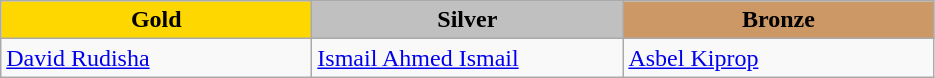<table class="wikitable" style="text-align:left">
<tr align="center">
<td width=200 bgcolor=gold><strong>Gold</strong></td>
<td width=200 bgcolor=silver><strong>Silver</strong></td>
<td width=200 bgcolor=CC9966><strong>Bronze</strong></td>
</tr>
<tr>
<td><a href='#'>David Rudisha</a><br><em></em></td>
<td><a href='#'>Ismail Ahmed Ismail</a><br><em></em></td>
<td><a href='#'>Asbel Kiprop</a><br><em></em></td>
</tr>
</table>
